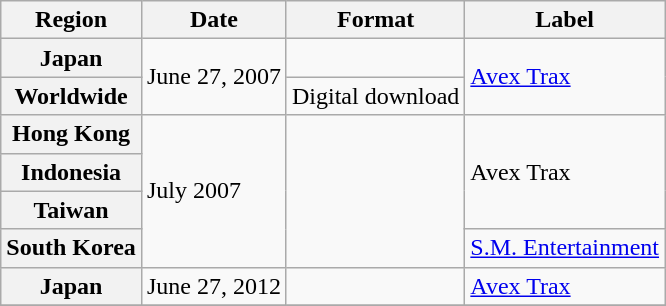<table class="wikitable plainrowheaders">
<tr>
<th scope="col">Region</th>
<th scope="col">Date</th>
<th scope="col">Format</th>
<th scope="col">Label</th>
</tr>
<tr>
<th scope="row">Japan</th>
<td rowspan="2">June 27, 2007</td>
<td></td>
<td rowspan="2"><a href='#'>Avex Trax</a></td>
</tr>
<tr>
<th scope="row">Worldwide</th>
<td>Digital download</td>
</tr>
<tr>
<th scope="row">Hong Kong</th>
<td rowspan="4">July 2007</td>
<td rowspan="4"></td>
<td rowspan="3">Avex Trax</td>
</tr>
<tr>
<th scope="row">Indonesia</th>
</tr>
<tr>
<th scope="row">Taiwan</th>
</tr>
<tr>
<th scope="row">South Korea</th>
<td><a href='#'>S.M. Entertainment</a></td>
</tr>
<tr>
<th scope="row">Japan</th>
<td>June 27, 2012</td>
<td></td>
<td><a href='#'>Avex Trax</a></td>
</tr>
<tr>
</tr>
</table>
